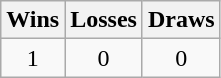<table class="wikitable">
<tr>
<th>Wins</th>
<th>Losses</th>
<th>Draws</th>
</tr>
<tr>
<td align=center>1</td>
<td align=center>0</td>
<td align=center>0</td>
</tr>
</table>
